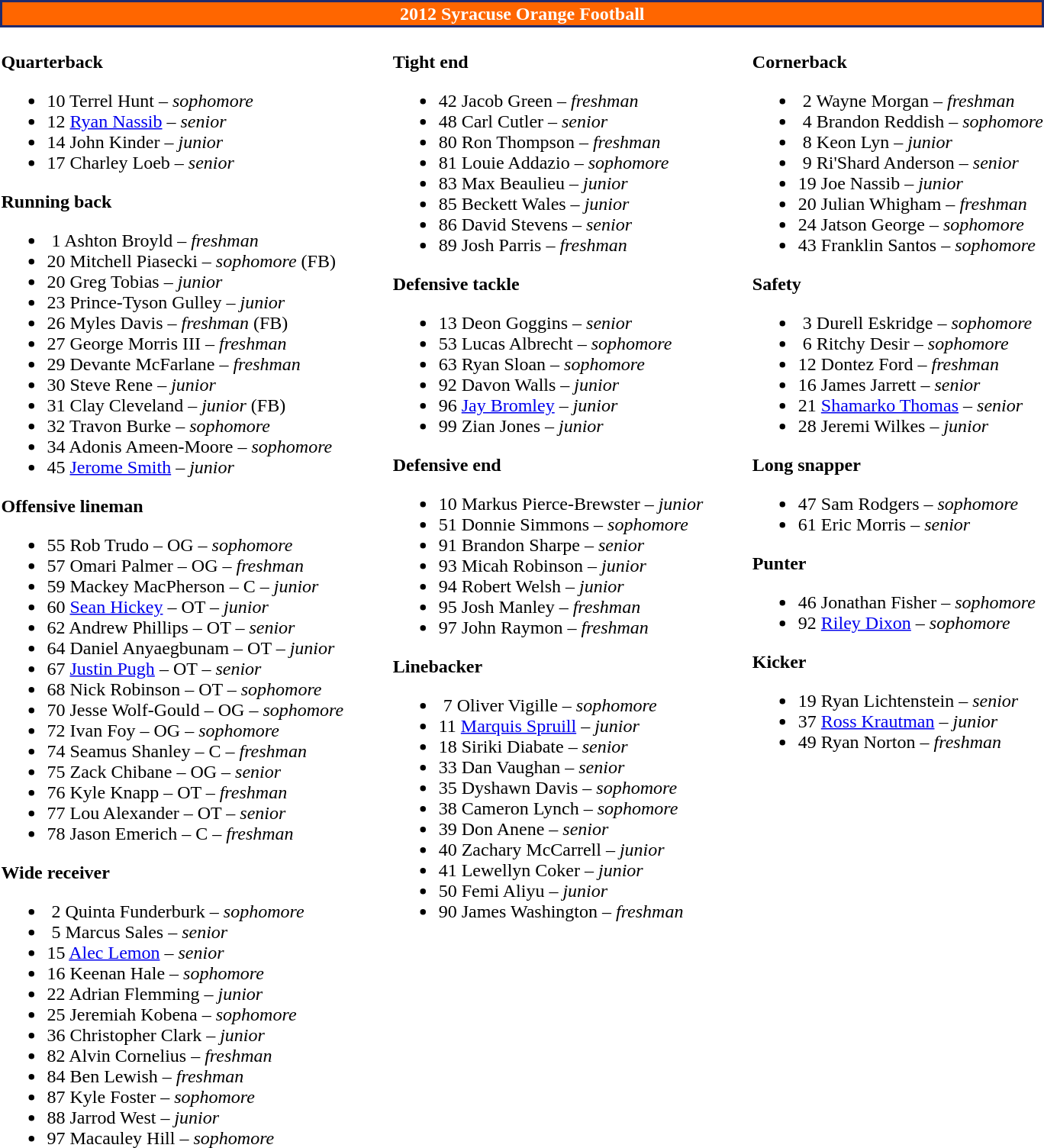<table class="toccolours" style="text-align: left;">
<tr>
<td colspan="9" style="color:#FFFFFF;background:#FF6600; border: 2px solid #212B6D; text-align: center"><strong>2012 Syracuse Orange Football</strong></td>
</tr>
<tr>
<td valign="top"><br><strong>Quarterback</strong><ul><li>10 Terrel Hunt – <em>sophomore</em></li><li>12  <a href='#'>Ryan Nassib</a> – <em>senior</em></li><li>14  John Kinder – <em>junior</em></li><li>17  Charley Loeb – <em>senior</em></li></ul><strong>Running back</strong><ul><li> 1  Ashton Broyld – <em>freshman</em></li><li>20  Mitchell Piasecki – <em>sophomore</em> (FB)</li><li>20  Greg Tobias – <em>junior</em></li><li>23  Prince-Tyson Gulley – <em>junior</em></li><li>26  Myles Davis – <em>freshman</em> (FB)</li><li>27  George Morris III – <em>freshman</em></li><li>29  Devante McFarlane – <em>freshman</em></li><li>30  Steve Rene – <em>junior</em></li><li>31  Clay Cleveland – <em>junior</em> (FB)</li><li>32  Travon Burke – <em>sophomore</em></li><li>34  Adonis Ameen-Moore – <em>sophomore</em></li><li>45  <a href='#'>Jerome Smith</a> – <em>junior</em></li></ul><strong>Offensive lineman</strong><ul><li>55  Rob Trudo – OG – <em>sophomore</em></li><li>57  Omari Palmer – OG – <em>freshman</em></li><li>59  Mackey MacPherson – C – <em>junior</em></li><li>60  <a href='#'>Sean Hickey</a> – OT – <em>junior</em></li><li>62  Andrew Phillips – OT – <em>senior</em></li><li>64  Daniel Anyaegbunam – OT – <em>junior</em></li><li>67  <a href='#'>Justin Pugh</a> – OT – <em>senior</em></li><li>68  Nick Robinson – OT – <em>sophomore</em></li><li>70  Jesse Wolf-Gould – OG – <em>sophomore</em></li><li>72  Ivan Foy – OG – <em>sophomore</em></li><li>74  Seamus Shanley – C – <em>freshman</em></li><li>75  Zack Chibane – OG – <em>senior</em></li><li>76  Kyle Knapp – OT – <em>freshman</em></li><li>77  Lou Alexander – OT – <em>senior</em></li><li>78  Jason Emerich – C – <em>freshman</em></li></ul><strong>Wide receiver</strong><ul><li> 2  Quinta Funderburk – <em>sophomore</em></li><li> 5  Marcus Sales – <em> senior</em></li><li>15  <a href='#'>Alec Lemon</a> – <em>senior</em></li><li>16  Keenan Hale – <em>sophomore</em></li><li>22  Adrian Flemming – <em>junior</em></li><li>25  Jeremiah Kobena – <em>sophomore</em></li><li>36  Christopher Clark – <em>junior</em></li><li>82  Alvin Cornelius – <em>freshman</em></li><li>84  Ben Lewish – <em>freshman</em></li><li>87  Kyle Foster – <em>sophomore</em></li><li>88  Jarrod West – <em>junior</em></li><li>97  Macauley Hill – <em>sophomore</em></li></ul></td>
<td width="35"> </td>
<td valign="top"><br><strong>Tight end</strong><ul><li>42  Jacob Green – <em>freshman</em></li><li>48  Carl Cutler – <em> senior</em></li><li>80  Ron Thompson – <em>freshman</em></li><li>81  Louie Addazio – <em>sophomore</em></li><li>83  Max Beaulieu – <em>junior</em></li><li>85  Beckett Wales – <em>junior</em></li><li>86  David Stevens – <em> senior</em></li><li>89  Josh Parris – <em>freshman</em></li></ul><strong>Defensive tackle</strong><ul><li>13  Deon Goggins – <em> senior</em></li><li>53  Lucas Albrecht – <em>sophomore</em></li><li>63  Ryan Sloan – <em>sophomore</em></li><li>92  Davon Walls – <em>junior</em></li><li>96  <a href='#'>Jay Bromley</a> – <em>junior</em></li><li>99  Zian Jones – <em>junior</em></li></ul><strong>Defensive end</strong><ul><li>10  Markus Pierce-Brewster – <em>junior</em></li><li>51  Donnie Simmons – <em>sophomore</em></li><li>91  Brandon Sharpe – <em>senior</em></li><li>93  Micah Robinson – <em>junior</em></li><li>94  Robert Welsh – <em>junior</em></li><li>95  Josh Manley – <em>freshman</em></li><li>97  John Raymon – <em>freshman</em></li></ul><strong>Linebacker</strong><ul><li> 7  Oliver Vigille – <em>sophomore</em></li><li>11  <a href='#'>Marquis Spruill</a> – <em>junior</em></li><li>18  Siriki Diabate – <em>senior</em></li><li>33  Dan Vaughan – <em>senior</em></li><li>35  Dyshawn Davis – <em>sophomore</em></li><li>38  Cameron Lynch – <em>sophomore</em></li><li>39  Don Anene – <em>senior</em></li><li>40  Zachary McCarrell – <em>junior</em></li><li>41  Lewellyn Coker – <em>junior</em></li><li>50  Femi Aliyu – <em>junior</em></li><li>90  James Washington – <em>freshman</em></li></ul></td>
<td width="35"> </td>
<td valign="top"><br><strong>Cornerback</strong><ul><li> 2  Wayne Morgan – <em>freshman</em></li><li> 4  Brandon Reddish – <em>sophomore</em></li><li> 8  Keon Lyn – <em>junior</em></li><li> 9  Ri'Shard Anderson – <em>senior</em></li><li>19  Joe Nassib – <em>junior</em></li><li>20  Julian Whigham – <em>freshman</em></li><li>24  Jatson George – <em>sophomore</em></li><li>43  Franklin Santos – <em>sophomore</em></li></ul><strong>Safety</strong><ul><li> 3  Durell Eskridge – <em>sophomore</em></li><li> 6  Ritchy Desir – <em>sophomore</em></li><li>12  Dontez Ford – <em>freshman</em></li><li>16  James Jarrett – <em>senior</em></li><li>21  <a href='#'>Shamarko Thomas</a> – <em>senior</em></li><li>28  Jeremi Wilkes – <em>junior</em></li></ul><strong>Long snapper</strong><ul><li>47  Sam Rodgers – <em>sophomore</em></li><li>61  Eric Morris – <em>senior</em></li></ul><strong>Punter</strong><ul><li>46  Jonathan Fisher – <em>sophomore</em></li><li>92  <a href='#'>Riley Dixon</a> – <em>sophomore</em></li></ul><strong>Kicker</strong><ul><li>19  Ryan Lichtenstein – <em>senior</em></li><li>37  <a href='#'>Ross Krautman</a> – <em>junior</em></li><li>49  Ryan Norton – <em>freshman</em></li></ul></td>
</tr>
<tr>
</tr>
</table>
